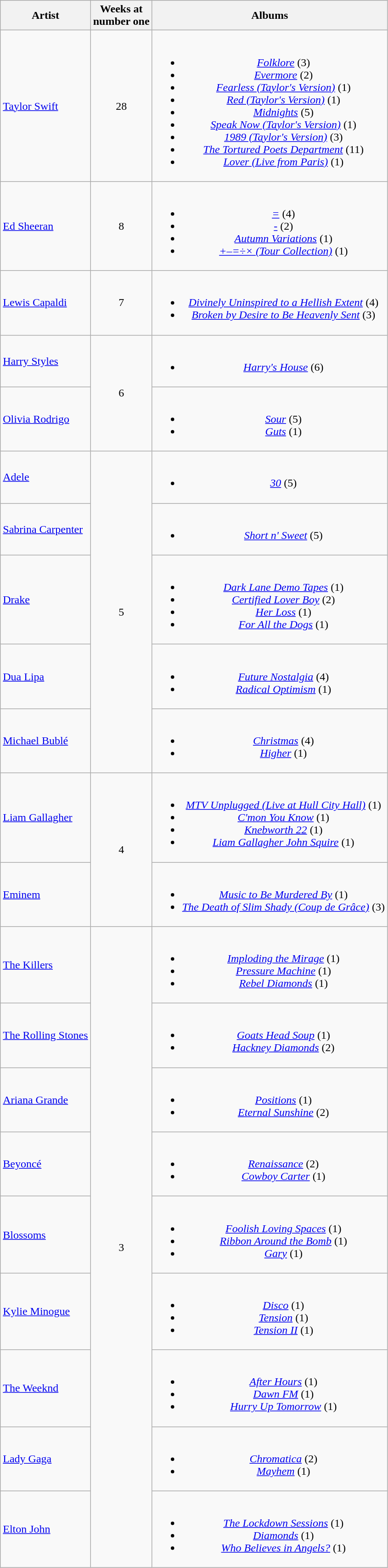<table class="wikitable sortable" style="text-align:center;">
<tr>
<th scope=col>Artist</th>
<th scope=col>Weeks at<br>number one</th>
<th scope=col>Albums</th>
</tr>
<tr>
<td align=left><a href='#'>Taylor Swift</a></td>
<td>28</td>
<td><br><ul><li><em><a href='#'>Folklore</a></em> (3)</li><li><em><a href='#'>Evermore</a></em> (2)</li><li><em><a href='#'>Fearless (Taylor's Version)</a></em> (1)</li><li><em><a href='#'>Red (Taylor's Version)</a></em> (1)</li><li><em><a href='#'>Midnights</a></em> (5)</li><li><em><a href='#'>Speak Now (Taylor's Version)</a></em> (1)</li><li><em><a href='#'>1989 (Taylor's Version)</a></em> (3)</li><li><em><a href='#'>The Tortured Poets Department</a></em> (11)</li><li><em><a href='#'>Lover (Live from Paris)</a></em> (1)</li></ul></td>
</tr>
<tr>
<td align=left><a href='#'>Ed Sheeran</a></td>
<td>8</td>
<td><br><ul><li><em><a href='#'>=</a></em> (4)</li><li><em><a href='#'>-</a></em> (2)</li><li><em><a href='#'>Autumn Variations</a></em> (1)</li><li><em><a href='#'>+–=÷× (Tour Collection)</a></em> (1)</li></ul></td>
</tr>
<tr>
<td align=left><a href='#'>Lewis Capaldi</a></td>
<td>7</td>
<td><br><ul><li><em><a href='#'>Divinely Uninspired to a Hellish Extent</a></em> (4)</li><li><em><a href='#'>Broken by Desire to Be Heavenly Sent</a></em> (3)</li></ul></td>
</tr>
<tr>
<td align=left><a href='#'>Harry Styles</a></td>
<td rowspan="2">6</td>
<td><br><ul><li><em><a href='#'>Harry's House</a></em> (6)</li></ul></td>
</tr>
<tr>
<td align=left><a href='#'>Olivia Rodrigo</a></td>
<td><br><ul><li><em><a href='#'>Sour</a></em> (5)</li><li><em><a href='#'>Guts</a></em> (1)</li></ul></td>
</tr>
<tr>
<td align=left><a href='#'>Adele</a></td>
<td rowspan="5">5</td>
<td><br><ul><li><em><a href='#'>30</a></em> (5)</li></ul></td>
</tr>
<tr>
<td align="left"><a href='#'>Sabrina Carpenter</a></td>
<td><br><ul><li><em><a href='#'>Short n' Sweet</a></em> (5)</li></ul></td>
</tr>
<tr>
<td align=left><a href='#'>Drake</a></td>
<td><br><ul><li><em><a href='#'>Dark Lane Demo Tapes</a></em> (1)</li><li><em><a href='#'>Certified Lover Boy</a></em> (2)</li><li><em><a href='#'>Her Loss</a></em> (1)</li><li><em><a href='#'>For All the Dogs</a></em> (1)</li></ul></td>
</tr>
<tr>
<td align=left><a href='#'>Dua Lipa</a></td>
<td><br><ul><li><em><a href='#'>Future Nostalgia</a></em> (4)</li><li><em><a href='#'>Radical Optimism</a></em> (1)</li></ul></td>
</tr>
<tr>
<td align=left><a href='#'>Michael Bublé</a></td>
<td><br><ul><li><em><a href='#'>Christmas</a></em> (4)</li><li><em><a href='#'>Higher</a></em> (1)</li></ul></td>
</tr>
<tr>
<td align="left"><a href='#'>Liam Gallagher</a></td>
<td rowspan="2">4</td>
<td><br><ul><li><em><a href='#'>MTV Unplugged (Live at Hull City Hall)</a></em> (1)</li><li><em><a href='#'>C'mon You Know</a></em> (1)</li><li><em><a href='#'>Knebworth 22</a></em> (1)</li><li><em><a href='#'>Liam Gallagher John Squire</a></em> (1)</li></ul></td>
</tr>
<tr>
<td align="left"><a href='#'>Eminem</a></td>
<td><br><ul><li><em><a href='#'>Music to Be Murdered By</a></em> (1)</li><li><em><a href='#'>The Death of Slim Shady (Coup de Grâce)</a></em> (3)</li></ul></td>
</tr>
<tr>
<td align="left"><a href='#'>The Killers</a></td>
<td rowspan="9">3</td>
<td><br><ul><li><em><a href='#'>Imploding the Mirage</a></em> (1)</li><li><em><a href='#'>Pressure Machine</a></em> (1)</li><li><em><a href='#'>Rebel Diamonds</a></em> (1)</li></ul></td>
</tr>
<tr>
<td align="left"><a href='#'>The Rolling Stones</a></td>
<td><br><ul><li><em><a href='#'>Goats Head Soup</a></em> (1)</li><li><em><a href='#'>Hackney Diamonds</a></em> (2)</li></ul></td>
</tr>
<tr>
<td align="left"><a href='#'>Ariana Grande</a></td>
<td><br><ul><li><em><a href='#'>Positions</a></em> (1)</li><li><em><a href='#'>Eternal Sunshine</a></em> (2)</li></ul></td>
</tr>
<tr>
<td align="left"><a href='#'>Beyoncé</a></td>
<td><br><ul><li><em><a href='#'>Renaissance</a></em> (2)</li><li><em><a href='#'>Cowboy Carter</a></em> (1)</li></ul></td>
</tr>
<tr>
<td align="left"><a href='#'>Blossoms</a></td>
<td><br><ul><li><em><a href='#'>Foolish Loving Spaces</a></em> (1)</li><li><em><a href='#'>Ribbon Around the Bomb</a></em> (1)</li><li><em><a href='#'>Gary</a></em> (1)</li></ul></td>
</tr>
<tr>
<td align="left"><a href='#'>Kylie Minogue</a></td>
<td><br><ul><li><em><a href='#'>Disco</a></em> (1)</li><li><em><a href='#'>Tension</a></em> (1)</li><li><em><a href='#'>Tension II</a></em> (1)</li></ul></td>
</tr>
<tr>
<td align="left"><a href='#'>The Weeknd</a></td>
<td><br><ul><li><em><a href='#'>After Hours</a></em> (1)</li><li><em><a href='#'>Dawn FM</a></em> (1)</li><li><em><a href='#'>Hurry Up Tomorrow</a></em> (1)</li></ul></td>
</tr>
<tr>
<td align="left"><a href='#'>Lady Gaga</a></td>
<td><br><ul><li><em><a href='#'>Chromatica</a></em> (2)</li><li><em><a href='#'>Mayhem</a></em> (1)</li></ul></td>
</tr>
<tr>
<td align="left"><a href='#'>Elton John</a></td>
<td><br><ul><li><em><a href='#'>The Lockdown Sessions</a></em> (1)</li><li><em><a href='#'>Diamonds</a></em> (1)</li><li><em><a href='#'>Who Believes in Angels?</a></em> (1)</li></ul></td>
</tr>
</table>
